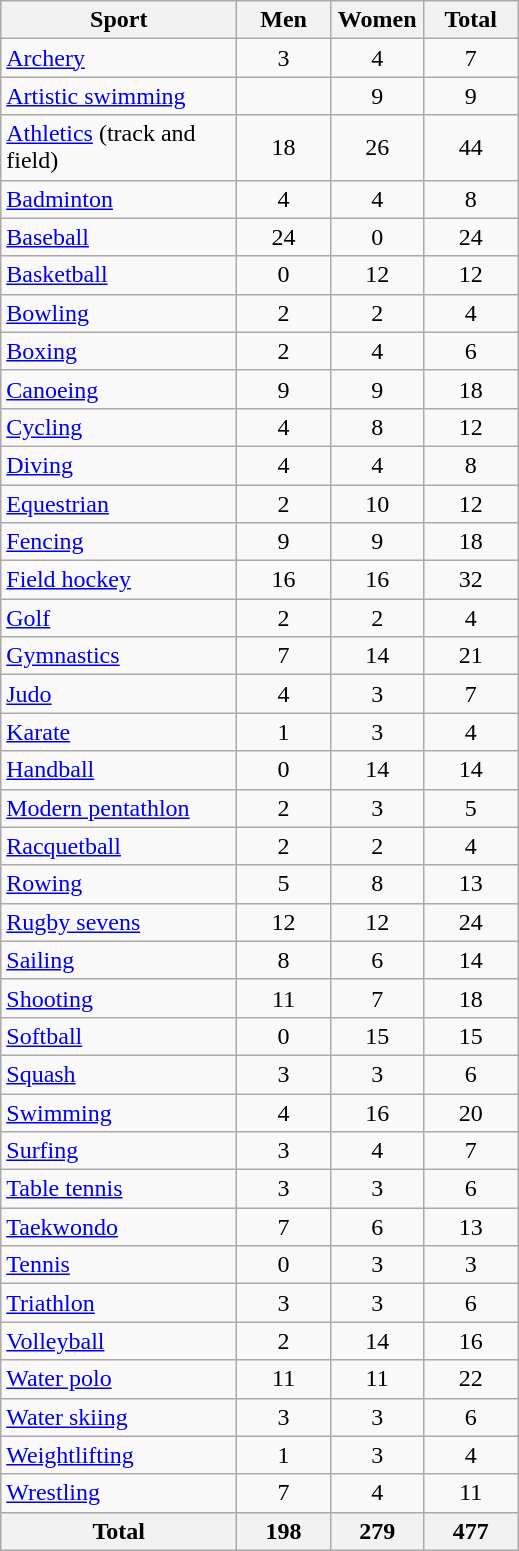<table class="wikitable sortable" style="text-align:center;">
<tr>
<th width=150>Sport</th>
<th width=55>Men</th>
<th width=55>Women</th>
<th width=55>Total</th>
</tr>
<tr>
<td align=left><a href='#'>Archery</a></td>
<td>3</td>
<td>4</td>
<td>7</td>
</tr>
<tr>
<td align=left><a href='#'>Artistic swimming</a></td>
<td></td>
<td>9</td>
<td>9</td>
</tr>
<tr>
<td align=left><a href='#'>Athletics</a> (track and field)</td>
<td>18</td>
<td>26</td>
<td>44</td>
</tr>
<tr>
<td align=left><a href='#'>Badminton</a></td>
<td>4</td>
<td>4</td>
<td>8</td>
</tr>
<tr>
<td align=left><a href='#'>Baseball</a></td>
<td>24</td>
<td>0</td>
<td>24</td>
</tr>
<tr>
<td align=left><a href='#'>Basketball</a></td>
<td>0</td>
<td>12</td>
<td>12</td>
</tr>
<tr>
<td align=left><a href='#'>Bowling</a></td>
<td>2</td>
<td>2</td>
<td>4</td>
</tr>
<tr>
<td align=left><a href='#'>Boxing</a></td>
<td>2</td>
<td>4</td>
<td>6</td>
</tr>
<tr>
<td align=left><a href='#'>Canoeing</a></td>
<td>9</td>
<td>9</td>
<td>18</td>
</tr>
<tr>
<td align=left><a href='#'>Cycling</a></td>
<td>4</td>
<td>8</td>
<td>12</td>
</tr>
<tr>
<td align=left><a href='#'>Diving</a></td>
<td>4</td>
<td>4</td>
<td>8</td>
</tr>
<tr>
<td align=left><a href='#'>Equestrian</a></td>
<td>2</td>
<td>10</td>
<td>12</td>
</tr>
<tr>
<td align=left><a href='#'>Fencing</a></td>
<td>9</td>
<td>9</td>
<td>18</td>
</tr>
<tr>
<td align=left><a href='#'>Field hockey</a></td>
<td>16</td>
<td>16</td>
<td>32</td>
</tr>
<tr>
<td align=left><a href='#'>Golf</a></td>
<td>2</td>
<td>2</td>
<td>4</td>
</tr>
<tr>
<td align=left><a href='#'>Gymnastics</a></td>
<td>7</td>
<td>14</td>
<td>21</td>
</tr>
<tr>
<td align=left><a href='#'>Judo</a></td>
<td>4</td>
<td>3</td>
<td>7</td>
</tr>
<tr>
<td align=left><a href='#'>Karate</a></td>
<td>1</td>
<td>3</td>
<td>4</td>
</tr>
<tr>
<td align=left><a href='#'>Handball</a></td>
<td>0</td>
<td>14</td>
<td>14</td>
</tr>
<tr>
<td align=left><a href='#'>Modern pentathlon</a></td>
<td>2</td>
<td>3</td>
<td>5</td>
</tr>
<tr>
<td align=left><a href='#'>Racquetball</a></td>
<td>2</td>
<td>2</td>
<td>4</td>
</tr>
<tr>
<td align=left><a href='#'>Rowing</a></td>
<td>5</td>
<td>8</td>
<td>13</td>
</tr>
<tr>
<td align=left><a href='#'>Rugby sevens</a></td>
<td>12</td>
<td>12</td>
<td>24</td>
</tr>
<tr>
<td align=left><a href='#'>Sailing</a></td>
<td>8</td>
<td>6</td>
<td>14</td>
</tr>
<tr>
<td align=left><a href='#'>Shooting</a></td>
<td>11</td>
<td>7</td>
<td>18</td>
</tr>
<tr>
<td align=left><a href='#'>Softball</a></td>
<td>0</td>
<td>15</td>
<td>15</td>
</tr>
<tr>
<td align=left><a href='#'>Squash</a></td>
<td>3</td>
<td>3</td>
<td>6</td>
</tr>
<tr>
<td align=left><a href='#'>Swimming</a></td>
<td>4</td>
<td>16</td>
<td>20</td>
</tr>
<tr>
<td align=left><a href='#'>Surfing</a></td>
<td>3</td>
<td>4</td>
<td>7</td>
</tr>
<tr>
<td align=left><a href='#'>Table tennis</a></td>
<td>3</td>
<td>3</td>
<td>6</td>
</tr>
<tr>
<td align=left><a href='#'>Taekwondo</a></td>
<td>7</td>
<td>6</td>
<td>13</td>
</tr>
<tr>
<td align=left><a href='#'>Tennis</a></td>
<td>0</td>
<td>3</td>
<td>3</td>
</tr>
<tr>
<td align=left><a href='#'>Triathlon</a></td>
<td>3</td>
<td>3</td>
<td>6</td>
</tr>
<tr>
<td align=left><a href='#'>Volleyball</a></td>
<td>2</td>
<td>14</td>
<td>16</td>
</tr>
<tr>
<td align=left><a href='#'>Water polo</a></td>
<td>11</td>
<td>11</td>
<td>22</td>
</tr>
<tr>
<td align=left><a href='#'>Water skiing</a></td>
<td>3</td>
<td>3</td>
<td>6</td>
</tr>
<tr>
<td align=left><a href='#'>Weightlifting</a></td>
<td>1</td>
<td>3</td>
<td>4</td>
</tr>
<tr>
<td align=left><a href='#'>Wrestling</a></td>
<td>7</td>
<td>4</td>
<td>11</td>
</tr>
<tr>
<th>Total</th>
<th>198</th>
<th>279</th>
<th>477</th>
</tr>
</table>
